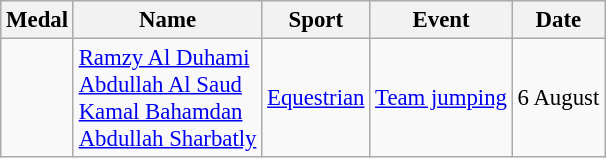<table class="wikitable sortable" style="font-size: 95%;">
<tr>
<th>Medal</th>
<th>Name</th>
<th>Sport</th>
<th>Event</th>
<th>Date</th>
</tr>
<tr>
<td></td>
<td><a href='#'>Ramzy Al Duhami</a><br><a href='#'>Abdullah Al Saud</a><br><a href='#'>Kamal Bahamdan</a><br><a href='#'>Abdullah Sharbatly</a></td>
<td><a href='#'>Equestrian</a></td>
<td><a href='#'>Team jumping</a></td>
<td>6 August</td>
</tr>
</table>
